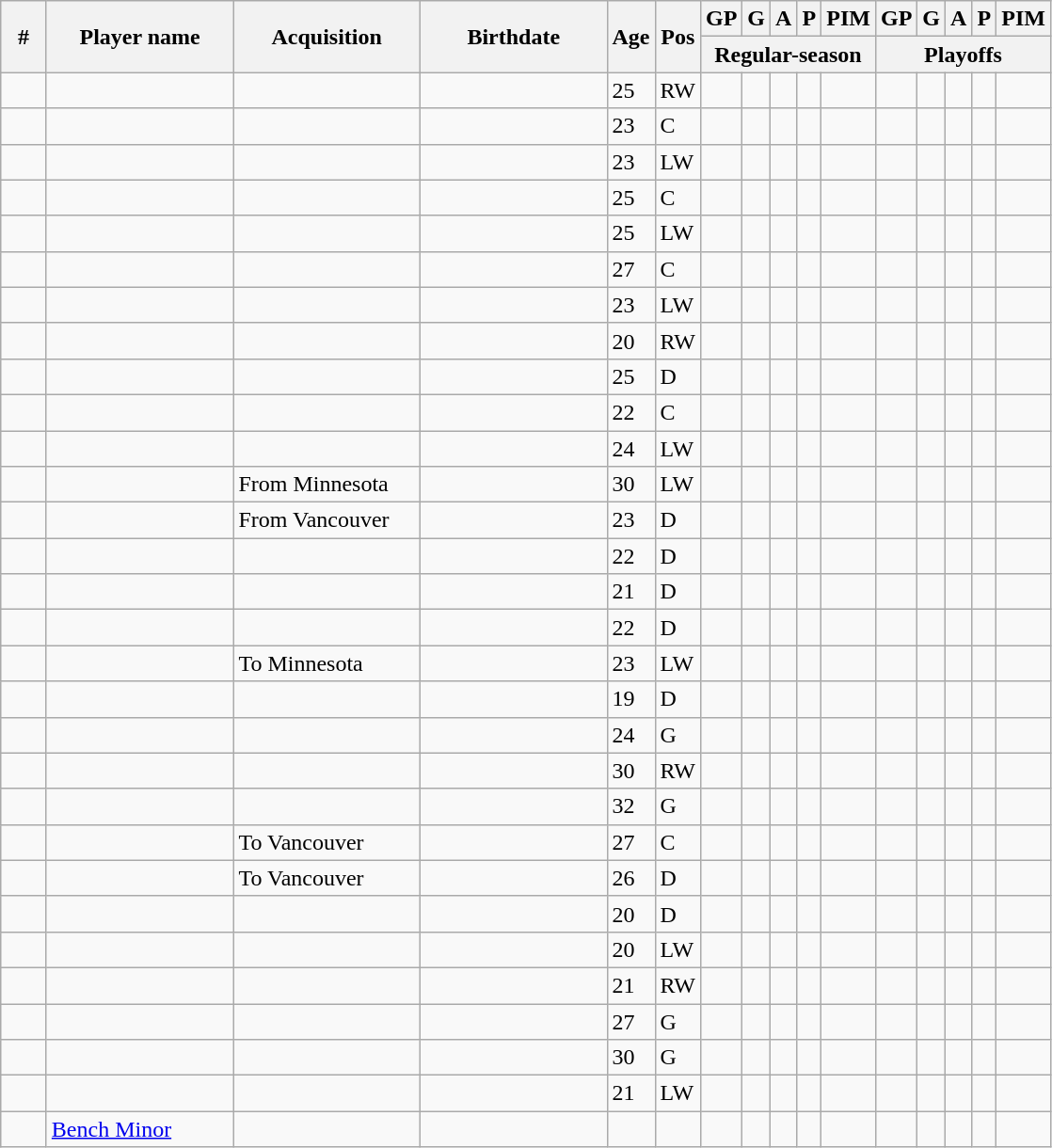<table class="wikitable sortable" style="text-align:left;">
<tr>
<th rowspan="2" style="width:25px;">#</th>
<th rowspan="2" style="width:125px;">Player name</th>
<th rowspan="2" style="width:125px;">Acquisition</th>
<th rowspan="2" style="width:125px;">Birthdate</th>
<th rowspan="2" style="width:25px;">Age</th>
<th rowspan="2">Pos</th>
<th>GP</th>
<th>G</th>
<th>A</th>
<th>P</th>
<th>PIM</th>
<th>GP</th>
<th>G</th>
<th>A</th>
<th>P</th>
<th>PIM</th>
</tr>
<tr class="unsortable">
<th colspan="5">Regular-season</th>
<th colspan="5">Playoffs</th>
</tr>
<tr>
<td></td>
<td></td>
<td></td>
<td></td>
<td>25</td>
<td>RW</td>
<td></td>
<td></td>
<td></td>
<td></td>
<td></td>
<td></td>
<td></td>
<td></td>
<td></td>
<td></td>
</tr>
<tr>
<td></td>
<td></td>
<td></td>
<td></td>
<td>23</td>
<td>C</td>
<td></td>
<td></td>
<td></td>
<td></td>
<td></td>
<td></td>
<td></td>
<td></td>
<td></td>
<td></td>
</tr>
<tr>
<td></td>
<td></td>
<td></td>
<td></td>
<td>23</td>
<td>LW</td>
<td></td>
<td></td>
<td></td>
<td></td>
<td></td>
<td></td>
<td></td>
<td></td>
<td></td>
<td></td>
</tr>
<tr>
<td></td>
<td></td>
<td></td>
<td></td>
<td>25</td>
<td>C</td>
<td></td>
<td></td>
<td></td>
<td></td>
<td></td>
<td></td>
<td></td>
<td></td>
<td></td>
<td></td>
</tr>
<tr>
<td></td>
<td></td>
<td></td>
<td></td>
<td>25</td>
<td>LW</td>
<td></td>
<td></td>
<td></td>
<td></td>
<td></td>
<td></td>
<td></td>
<td></td>
<td></td>
<td></td>
</tr>
<tr>
<td></td>
<td></td>
<td></td>
<td></td>
<td>27</td>
<td>C</td>
<td></td>
<td></td>
<td></td>
<td></td>
<td></td>
<td></td>
<td></td>
<td></td>
<td></td>
<td></td>
</tr>
<tr>
<td></td>
<td></td>
<td></td>
<td></td>
<td>23</td>
<td>LW</td>
<td></td>
<td></td>
<td></td>
<td></td>
<td></td>
<td></td>
<td></td>
<td></td>
<td></td>
<td></td>
</tr>
<tr>
<td></td>
<td></td>
<td></td>
<td></td>
<td>20</td>
<td>RW</td>
<td></td>
<td></td>
<td></td>
<td></td>
<td></td>
<td></td>
<td></td>
<td></td>
<td></td>
<td></td>
</tr>
<tr>
<td></td>
<td></td>
<td></td>
<td></td>
<td>25</td>
<td>D</td>
<td></td>
<td></td>
<td></td>
<td></td>
<td></td>
<td></td>
<td></td>
<td></td>
<td></td>
<td></td>
</tr>
<tr>
<td></td>
<td></td>
<td></td>
<td></td>
<td>22</td>
<td>C</td>
<td></td>
<td></td>
<td></td>
<td></td>
<td></td>
<td></td>
<td></td>
<td></td>
<td></td>
<td></td>
</tr>
<tr>
<td></td>
<td></td>
<td></td>
<td></td>
<td>24</td>
<td>LW</td>
<td></td>
<td></td>
<td></td>
<td></td>
<td></td>
<td></td>
<td></td>
<td></td>
<td></td>
<td></td>
</tr>
<tr>
<td></td>
<td></td>
<td>From Minnesota</td>
<td></td>
<td>30</td>
<td>LW</td>
<td></td>
<td></td>
<td></td>
<td></td>
<td></td>
<td></td>
<td></td>
<td></td>
<td></td>
<td></td>
</tr>
<tr>
<td></td>
<td></td>
<td>From Vancouver</td>
<td></td>
<td>23</td>
<td>D</td>
<td></td>
<td></td>
<td></td>
<td></td>
<td></td>
<td></td>
<td></td>
<td></td>
<td></td>
<td></td>
</tr>
<tr>
<td></td>
<td></td>
<td></td>
<td></td>
<td>22</td>
<td>D</td>
<td></td>
<td></td>
<td></td>
<td></td>
<td></td>
<td></td>
<td></td>
<td></td>
<td></td>
<td></td>
</tr>
<tr>
<td></td>
<td></td>
<td></td>
<td></td>
<td>21</td>
<td>D</td>
<td></td>
<td></td>
<td></td>
<td></td>
<td></td>
<td></td>
<td></td>
<td></td>
<td></td>
<td></td>
</tr>
<tr>
<td></td>
<td></td>
<td></td>
<td></td>
<td>22</td>
<td>D</td>
<td></td>
<td></td>
<td></td>
<td></td>
<td></td>
<td></td>
<td></td>
<td></td>
<td></td>
<td></td>
</tr>
<tr>
<td></td>
<td></td>
<td>To Minnesota</td>
<td></td>
<td>23</td>
<td>LW</td>
<td></td>
<td></td>
<td></td>
<td></td>
<td></td>
<td></td>
<td></td>
<td></td>
<td></td>
<td></td>
</tr>
<tr>
<td></td>
<td></td>
<td></td>
<td></td>
<td>19</td>
<td>D</td>
<td></td>
<td></td>
<td></td>
<td></td>
<td></td>
<td></td>
<td></td>
<td></td>
<td></td>
<td></td>
</tr>
<tr>
<td></td>
<td></td>
<td></td>
<td></td>
<td>24</td>
<td>G</td>
<td></td>
<td></td>
<td></td>
<td></td>
<td></td>
<td></td>
<td></td>
<td></td>
<td></td>
<td></td>
</tr>
<tr>
<td></td>
<td></td>
<td></td>
<td></td>
<td>30</td>
<td>RW</td>
<td></td>
<td></td>
<td></td>
<td></td>
<td></td>
<td></td>
<td></td>
<td></td>
<td></td>
<td></td>
</tr>
<tr>
<td></td>
<td></td>
<td></td>
<td></td>
<td>32</td>
<td>G</td>
<td></td>
<td></td>
<td></td>
<td></td>
<td></td>
<td></td>
<td></td>
<td></td>
<td></td>
<td></td>
</tr>
<tr>
<td></td>
<td></td>
<td>To Vancouver</td>
<td></td>
<td>27</td>
<td>C</td>
<td></td>
<td></td>
<td></td>
<td></td>
<td></td>
<td></td>
<td></td>
<td></td>
<td></td>
<td></td>
</tr>
<tr>
<td></td>
<td></td>
<td>To Vancouver</td>
<td></td>
<td>26</td>
<td>D</td>
<td></td>
<td></td>
<td></td>
<td></td>
<td></td>
<td></td>
<td></td>
<td></td>
<td></td>
<td></td>
</tr>
<tr>
<td></td>
<td></td>
<td></td>
<td></td>
<td>20</td>
<td>D</td>
<td></td>
<td></td>
<td></td>
<td></td>
<td></td>
<td></td>
<td></td>
<td></td>
<td></td>
<td></td>
</tr>
<tr>
<td></td>
<td></td>
<td></td>
<td></td>
<td>20</td>
<td>LW</td>
<td></td>
<td></td>
<td></td>
<td></td>
<td></td>
<td></td>
<td></td>
<td></td>
<td></td>
<td></td>
</tr>
<tr>
<td></td>
<td></td>
<td></td>
<td></td>
<td>21</td>
<td>RW</td>
<td></td>
<td></td>
<td></td>
<td></td>
<td></td>
<td></td>
<td></td>
<td></td>
<td></td>
<td></td>
</tr>
<tr>
<td></td>
<td></td>
<td></td>
<td></td>
<td>27</td>
<td>G</td>
<td></td>
<td></td>
<td></td>
<td></td>
<td></td>
<td></td>
<td></td>
<td></td>
<td></td>
<td></td>
</tr>
<tr>
<td></td>
<td></td>
<td></td>
<td></td>
<td>30</td>
<td>G</td>
<td></td>
<td></td>
<td></td>
<td></td>
<td></td>
<td></td>
<td></td>
<td></td>
<td></td>
<td></td>
</tr>
<tr>
<td></td>
<td></td>
<td></td>
<td></td>
<td>21</td>
<td>LW</td>
<td></td>
<td></td>
<td></td>
<td></td>
<td></td>
<td></td>
<td></td>
<td></td>
<td></td>
<td></td>
</tr>
<tr>
<td></td>
<td><a href='#'>Bench Minor</a></td>
<td></td>
<td></td>
<td></td>
<td></td>
<td></td>
<td></td>
<td></td>
<td></td>
<td></td>
<td></td>
<td></td>
<td></td>
<td></td>
<td></td>
</tr>
</table>
